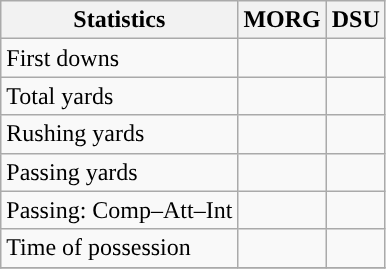<table class="wikitable" style="float: left;">
<tr>
<th>Statistics</th>
<th>MORG</th>
<th>DSU</th>
</tr>
<tr>
<td>First downs</td>
<td></td>
<td></td>
</tr>
<tr>
<td>Total yards</td>
<td></td>
<td></td>
</tr>
<tr>
<td>Rushing yards</td>
<td></td>
<td></td>
</tr>
<tr>
<td>Passing yards</td>
<td></td>
<td></td>
</tr>
<tr>
<td>Passing: Comp–Att–Int</td>
<td></td>
<td></td>
</tr>
<tr>
<td>Time of possession</td>
<td></td>
<td></td>
</tr>
<tr>
</tr>
</table>
